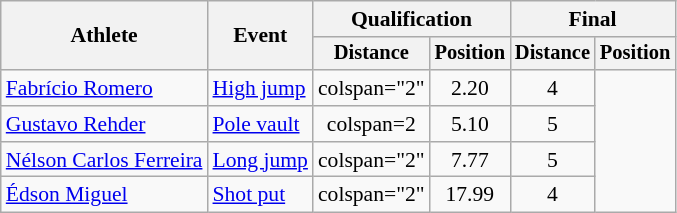<table class=wikitable style="font-size:90%">
<tr>
<th rowspan="2">Athlete</th>
<th rowspan="2">Event</th>
<th colspan="2">Qualification</th>
<th colspan="2">Final</th>
</tr>
<tr style="font-size:95%">
<th>Distance</th>
<th>Position</th>
<th>Distance</th>
<th>Position</th>
</tr>
<tr align=center>
<td align=left><a href='#'>Fabrício Romero</a></td>
<td align=left rowspan=1><a href='#'>High jump</a></td>
<td>colspan="2" </td>
<td>2.20</td>
<td>4</td>
</tr>
<tr align=center>
<td align=left><a href='#'>Gustavo Rehder</a></td>
<td align=left><a href='#'>Pole vault</a></td>
<td>colspan=2 </td>
<td>5.10</td>
<td>5</td>
</tr>
<tr align=center>
<td align=left><a href='#'>Nélson Carlos Ferreira</a></td>
<td align=left rowspan=1><a href='#'>Long jump</a></td>
<td>colspan="2" </td>
<td>7.77</td>
<td>5</td>
</tr>
<tr align=center>
<td align=left><a href='#'>Édson Miguel</a></td>
<td align=left><a href='#'>Shot put</a></td>
<td>colspan="2" </td>
<td>17.99</td>
<td>4</td>
</tr>
</table>
